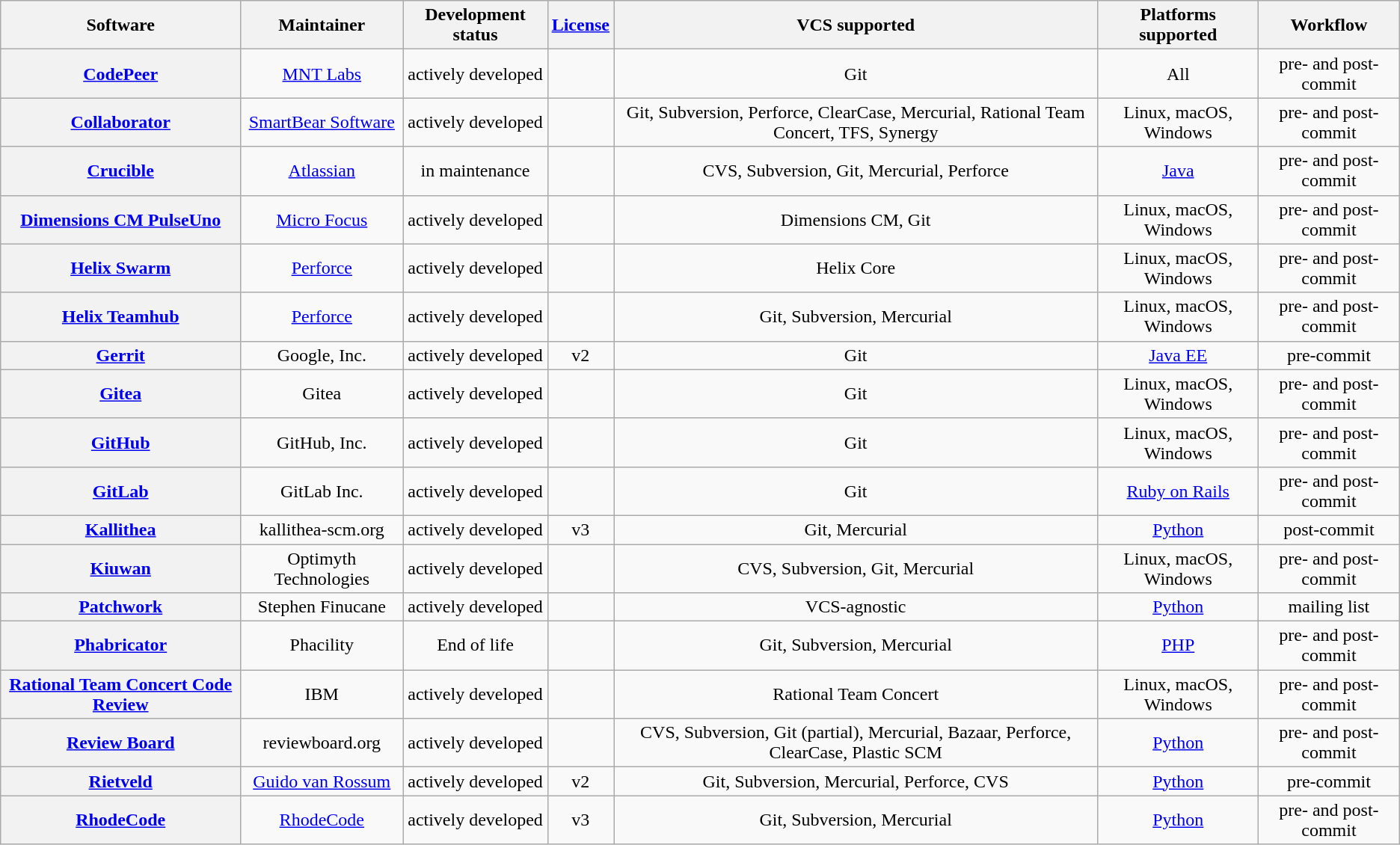<table class="wikitable sortable" style="text-align:center; width:auto;">
<tr>
<th>Software</th>
<th>Maintainer</th>
<th>Development status</th>
<th><a href='#'>License</a></th>
<th>VCS supported</th>
<th>Platforms supported</th>
<th>Workflow</th>
</tr>
<tr>
<th><a href='#'>CodePeer</a></th>
<td><a href='#'>MNT Labs</a></td>
<td>actively developed</td>
<td></td>
<td>Git</td>
<td>All</td>
<td>pre- and post-commit</td>
</tr>
<tr>
<th><a href='#'>Collaborator</a></th>
<td><a href='#'>SmartBear Software</a></td>
<td>actively developed</td>
<td></td>
<td>Git, Subversion, Perforce, ClearCase, Mercurial, Rational Team Concert, TFS, Synergy</td>
<td>Linux, macOS, Windows</td>
<td>pre- and post-commit</td>
</tr>
<tr>
<th><a href='#'>Crucible</a></th>
<td><a href='#'>Atlassian</a></td>
<td>in maintenance</td>
<td></td>
<td>CVS, Subversion, Git, Mercurial, Perforce</td>
<td><a href='#'>Java</a></td>
<td>pre- and post-commit</td>
</tr>
<tr>
<th><a href='#'>Dimensions CM PulseUno</a></th>
<td><a href='#'>Micro Focus</a></td>
<td>actively developed</td>
<td></td>
<td>Dimensions CM, Git</td>
<td>Linux, macOS, Windows</td>
<td>pre- and post-commit</td>
</tr>
<tr>
<th><a href='#'>Helix Swarm</a></th>
<td><a href='#'>Perforce</a></td>
<td>actively developed</td>
<td></td>
<td>Helix Core</td>
<td>Linux, macOS, Windows</td>
<td>pre- and post-commit</td>
</tr>
<tr>
<th><a href='#'>Helix Teamhub</a></th>
<td><a href='#'>Perforce</a></td>
<td>actively developed</td>
<td></td>
<td>Git, Subversion, Mercurial</td>
<td>Linux, macOS, Windows</td>
<td>pre- and post-commit</td>
</tr>
<tr>
<th><a href='#'>Gerrit</a></th>
<td>Google, Inc.</td>
<td>actively developed</td>
<td> v2</td>
<td>Git</td>
<td><a href='#'>Java EE</a></td>
<td>pre-commit</td>
</tr>
<tr>
<th><a href='#'>Gitea</a></th>
<td>Gitea</td>
<td>actively developed</td>
<td></td>
<td>Git</td>
<td>Linux, macOS, Windows</td>
<td>pre- and post-commit</td>
</tr>
<tr>
<th><a href='#'>GitHub</a></th>
<td>GitHub, Inc.</td>
<td>actively developed</td>
<td></td>
<td>Git</td>
<td>Linux, macOS, Windows</td>
<td>pre- and post-commit</td>
</tr>
<tr>
<th><a href='#'>GitLab</a></th>
<td>GitLab Inc.</td>
<td>actively developed</td>
<td></td>
<td>Git</td>
<td><a href='#'>Ruby on Rails</a></td>
<td>pre- and post-commit</td>
</tr>
<tr>
<th><a href='#'>Kallithea</a></th>
<td>kallithea-scm.org</td>
<td>actively developed</td>
<td> v3</td>
<td>Git, Mercurial</td>
<td><a href='#'>Python</a></td>
<td>post-commit</td>
</tr>
<tr>
<th><a href='#'>Kiuwan</a></th>
<td>Optimyth Technologies</td>
<td>actively developed</td>
<td></td>
<td>CVS, Subversion, Git, Mercurial</td>
<td>Linux, macOS, Windows</td>
<td>pre- and post-commit</td>
</tr>
<tr>
<th><a href='#'>Patchwork</a></th>
<td>Stephen Finucane</td>
<td>actively developed</td>
<td></td>
<td>VCS-agnostic</td>
<td><a href='#'>Python</a></td>
<td>mailing list</td>
</tr>
<tr>
<th><a href='#'>Phabricator</a></th>
<td>Phacility</td>
<td>End of life</td>
<td></td>
<td>Git, Subversion, Mercurial</td>
<td><a href='#'>PHP</a></td>
<td>pre- and post-commit</td>
</tr>
<tr>
<th><a href='#'>Rational Team Concert Code Review</a></th>
<td>IBM</td>
<td>actively developed</td>
<td></td>
<td>Rational Team Concert</td>
<td>Linux, macOS, Windows</td>
<td>pre- and post-commit</td>
</tr>
<tr>
<th><a href='#'>Review Board</a></th>
<td>reviewboard.org</td>
<td>actively developed</td>
<td></td>
<td>CVS, Subversion, Git (partial), Mercurial, Bazaar, Perforce, ClearCase, Plastic SCM</td>
<td><a href='#'>Python</a></td>
<td>pre- and post-commit</td>
</tr>
<tr>
<th><a href='#'>Rietveld</a></th>
<td><a href='#'>Guido van Rossum</a></td>
<td>actively developed</td>
<td> v2</td>
<td>Git, Subversion, Mercurial, Perforce, CVS</td>
<td><a href='#'>Python</a></td>
<td>pre-commit</td>
</tr>
<tr>
<th><a href='#'>RhodeCode</a></th>
<td><a href='#'>RhodeCode</a></td>
<td>actively developed</td>
<td> v3</td>
<td>Git, Subversion, Mercurial</td>
<td><a href='#'>Python</a></td>
<td>pre- and post-commit</td>
</tr>
</table>
